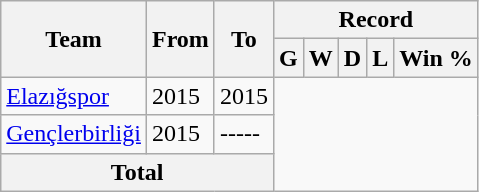<table class="wikitable" style="text-align: center">
<tr>
<th rowspan="2">Team</th>
<th rowspan="2">From</th>
<th rowspan="2">To</th>
<th colspan="5">Record</th>
</tr>
<tr>
<th>G</th>
<th>W</th>
<th>D</th>
<th>L</th>
<th>Win %</th>
</tr>
<tr>
<td align=left><a href='#'>Elazığspor</a></td>
<td align=left>2015</td>
<td align=left>2015<br></td>
</tr>
<tr>
<td align=left><a href='#'>Gençlerbirliği</a></td>
<td align=left>2015</td>
<td align=left>-----<br></td>
</tr>
<tr>
<th colspan="3">Total<br></th>
</tr>
</table>
